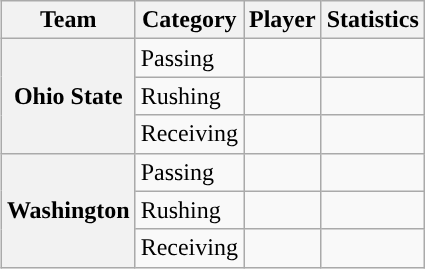<table class="wikitable" style="float:right">
<tr>
<th>Team</th>
<th>Category</th>
<th>Player</th>
<th>Statistics</th>
</tr>
<tr>
<th rowspan=3>Ohio State</th>
<td>Passing</td>
<td></td>
<td></td>
</tr>
<tr>
<td>Rushing</td>
<td></td>
<td></td>
</tr>
<tr>
<td>Receiving</td>
<td></td>
<td></td>
</tr>
<tr>
<th rowspan=3>Washington</th>
<td>Passing</td>
<td></td>
<td></td>
</tr>
<tr>
<td>Rushing</td>
<td></td>
<td></td>
</tr>
<tr>
<td>Receiving</td>
<td></td>
<td></td>
</tr>
</table>
